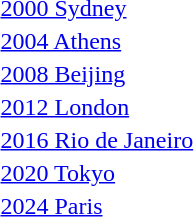<table>
<tr>
<td><a href='#'>2000 Sydney</a><br></td>
<td></td>
<td></td>
<td></td>
</tr>
<tr>
<td><a href='#'>2004 Athens</a><br></td>
<td></td>
<td></td>
<td></td>
</tr>
<tr>
<td><a href='#'>2008 Beijing</a><br></td>
<td></td>
<td></td>
<td></td>
</tr>
<tr>
<td><a href='#'>2012 London</a><br></td>
<td></td>
<td></td>
<td></td>
</tr>
<tr>
<td><a href='#'>2016 Rio de Janeiro</a><br></td>
<td></td>
<td></td>
<td></td>
</tr>
<tr>
<td><a href='#'>2020 Tokyo</a><br></td>
<td></td>
<td></td>
<td></td>
</tr>
<tr>
<td><a href='#'>2024 Paris</a><br></td>
<td></td>
<td></td>
<td></td>
</tr>
<tr>
</tr>
</table>
